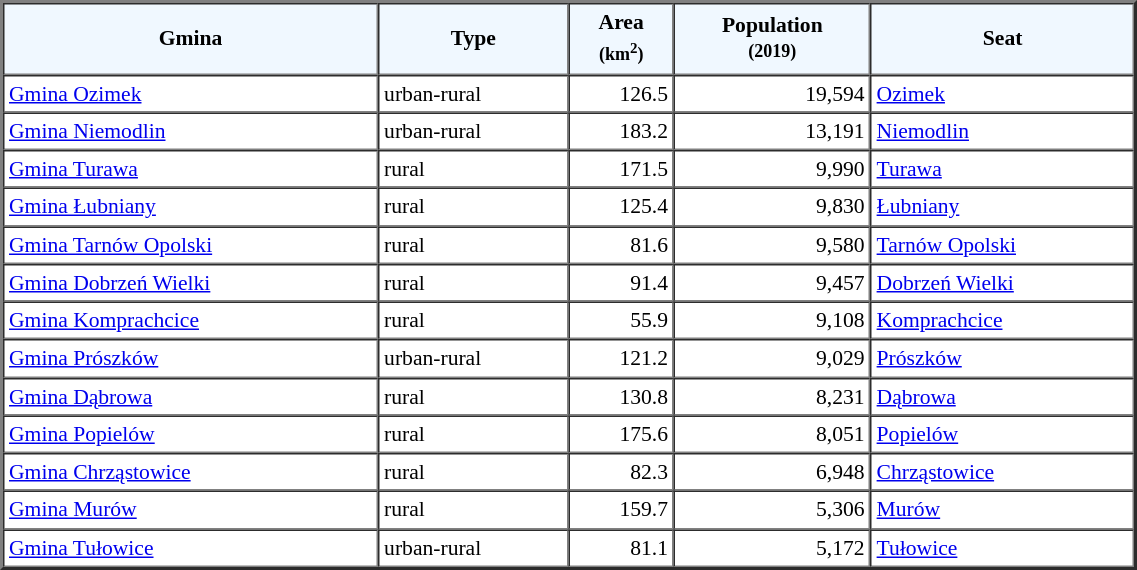<table width="60%" border="2" cellpadding="3" cellspacing="0" style="font-size:90%;line-height:120%;">
<tr bgcolor="F0F8FF">
<td style="text-align:center;"><strong>Gmina</strong></td>
<td style="text-align:center;"><strong>Type</strong></td>
<td style="text-align:center;"><strong>Area<br><small>(km<sup>2</sup>)</small></strong></td>
<td style="text-align:center;"><strong>Population<br><small>(2019)</small></strong></td>
<td style="text-align:center;"><strong>Seat</strong></td>
</tr>
<tr>
<td><a href='#'>Gmina Ozimek</a></td>
<td>urban-rural</td>
<td style="text-align:right;">126.5</td>
<td style="text-align:right;">19,594</td>
<td><a href='#'>Ozimek</a></td>
</tr>
<tr>
<td><a href='#'>Gmina Niemodlin</a></td>
<td>urban-rural</td>
<td style="text-align:right;">183.2</td>
<td style="text-align:right;">13,191</td>
<td><a href='#'>Niemodlin</a></td>
</tr>
<tr>
<td><a href='#'>Gmina Turawa</a></td>
<td>rural</td>
<td style="text-align:right;">171.5</td>
<td style="text-align:right;">9,990</td>
<td><a href='#'>Turawa</a></td>
</tr>
<tr>
<td><a href='#'>Gmina Łubniany</a></td>
<td>rural</td>
<td style="text-align:right;">125.4</td>
<td style="text-align:right;">9,830</td>
<td><a href='#'>Łubniany</a></td>
</tr>
<tr>
<td><a href='#'>Gmina Tarnów Opolski</a></td>
<td>rural</td>
<td style="text-align:right;">81.6</td>
<td style="text-align:right;">9,580</td>
<td><a href='#'>Tarnów Opolski</a></td>
</tr>
<tr>
<td><a href='#'>Gmina Dobrzeń Wielki</a></td>
<td>rural</td>
<td style="text-align:right;">91.4</td>
<td style="text-align:right;">9,457</td>
<td><a href='#'>Dobrzeń Wielki</a></td>
</tr>
<tr>
<td><a href='#'>Gmina Komprachcice</a></td>
<td>rural</td>
<td style="text-align:right;">55.9</td>
<td style="text-align:right;">9,108</td>
<td><a href='#'>Komprachcice</a></td>
</tr>
<tr>
<td><a href='#'>Gmina Prószków</a></td>
<td>urban-rural</td>
<td style="text-align:right;">121.2</td>
<td style="text-align:right;">9,029</td>
<td><a href='#'>Prószków</a></td>
</tr>
<tr>
<td><a href='#'>Gmina Dąbrowa</a></td>
<td>rural</td>
<td style="text-align:right;">130.8</td>
<td style="text-align:right;">8,231</td>
<td><a href='#'>Dąbrowa</a></td>
</tr>
<tr>
<td><a href='#'>Gmina Popielów</a></td>
<td>rural</td>
<td style="text-align:right;">175.6</td>
<td style="text-align:right;">8,051</td>
<td><a href='#'>Popielów</a></td>
</tr>
<tr>
<td><a href='#'>Gmina Chrząstowice</a></td>
<td>rural</td>
<td style="text-align:right;">82.3</td>
<td style="text-align:right;">6,948</td>
<td><a href='#'>Chrząstowice</a></td>
</tr>
<tr>
<td><a href='#'>Gmina Murów</a></td>
<td>rural</td>
<td style="text-align:right;">159.7</td>
<td style="text-align:right;">5,306</td>
<td><a href='#'>Murów</a></td>
</tr>
<tr>
<td><a href='#'>Gmina Tułowice</a></td>
<td>urban-rural</td>
<td style="text-align:right;">81.1</td>
<td style="text-align:right;">5,172</td>
<td><a href='#'>Tułowice</a></td>
</tr>
<tr>
</tr>
</table>
